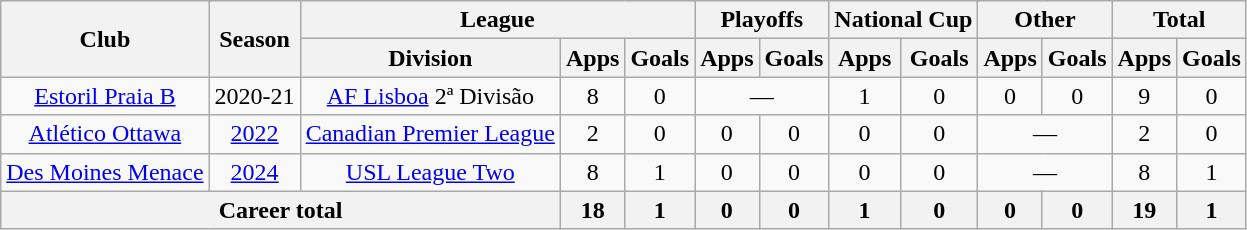<table class=wikitable style="text-align: center;">
<tr>
<th rowspan=2>Club</th>
<th rowspan=2>Season</th>
<th colspan=3>League</th>
<th colspan=2>Playoffs</th>
<th colspan=2>National Cup</th>
<th colspan=2>Other</th>
<th colspan=2>Total</th>
</tr>
<tr>
<th>Division</th>
<th>Apps</th>
<th>Goals</th>
<th>Apps</th>
<th>Goals</th>
<th>Apps</th>
<th>Goals</th>
<th>Apps</th>
<th>Goals</th>
<th>Apps</th>
<th>Goals</th>
</tr>
<tr>
<td><a href='#'>Estoril Praia B</a></td>
<td>2020-21</td>
<td><a href='#'>AF Lisboa</a> 2ª Divisão</td>
<td>8</td>
<td>0</td>
<td colspan="2">—</td>
<td>1</td>
<td>0</td>
<td>0</td>
<td>0</td>
<td>9</td>
<td>0</td>
</tr>
<tr>
<td><a href='#'>Atlético Ottawa</a></td>
<td><a href='#'>2022</a></td>
<td><a href='#'>Canadian Premier League</a></td>
<td>2</td>
<td>0</td>
<td>0</td>
<td>0</td>
<td>0</td>
<td>0</td>
<td colspan="2">—</td>
<td>2</td>
<td>0</td>
</tr>
<tr>
<td><a href='#'>Des Moines Menace</a></td>
<td><a href='#'>2024</a></td>
<td><a href='#'>USL League Two</a></td>
<td>8</td>
<td>1</td>
<td>0</td>
<td>0</td>
<td>0</td>
<td>0</td>
<td colspan="2">—</td>
<td>8</td>
<td>1</td>
</tr>
<tr>
<th colspan=3>Career total</th>
<th>18</th>
<th>1</th>
<th>0</th>
<th>0</th>
<th>1</th>
<th>0</th>
<th>0</th>
<th>0</th>
<th>19</th>
<th>1</th>
</tr>
</table>
